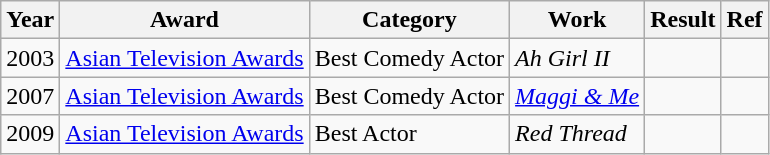<table class="wikitable">
<tr>
<th>Year</th>
<th>Award</th>
<th>Category</th>
<th>Work</th>
<th>Result</th>
<th>Ref</th>
</tr>
<tr>
<td>2003</td>
<td><a href='#'>Asian Television Awards</a></td>
<td>Best Comedy Actor</td>
<td><em>Ah Girl II</em></td>
<td></td>
<td></td>
</tr>
<tr>
<td>2007</td>
<td><a href='#'>Asian Television Awards</a></td>
<td>Best Comedy Actor</td>
<td><em><a href='#'>Maggi & Me</a></em></td>
<td></td>
<td></td>
</tr>
<tr>
<td>2009</td>
<td><a href='#'>Asian Television Awards</a></td>
<td>Best Actor</td>
<td><em>Red Thread</em></td>
<td></td>
<td></td>
</tr>
</table>
